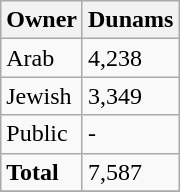<table class="wikitable">
<tr>
<th>Owner</th>
<th>Dunams</th>
</tr>
<tr>
<td>Arab</td>
<td>4,238</td>
</tr>
<tr>
<td>Jewish</td>
<td>3,349</td>
</tr>
<tr>
<td>Public</td>
<td>-</td>
</tr>
<tr>
<td><strong>Total</strong></td>
<td>7,587</td>
</tr>
<tr>
</tr>
</table>
